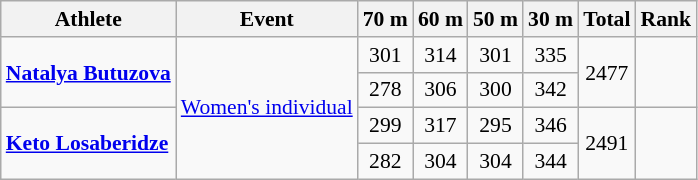<table class=wikitable style="text-align:center;font-size:90%">
<tr>
<th>Athlete</th>
<th>Event</th>
<th>70 m</th>
<th>60 m</th>
<th>50 m</th>
<th>30 m</th>
<th>Total</th>
<th>Rank</th>
</tr>
<tr>
<td rowspan=2 align=left><strong><a href='#'>Natalya Butuzova</a></strong></td>
<td rowspan=4 align=left><a href='#'>Women's individual</a></td>
<td>301</td>
<td>314</td>
<td>301</td>
<td>335</td>
<td rowspan=2>2477</td>
<td rowspan=2></td>
</tr>
<tr>
<td>278</td>
<td>306</td>
<td>300</td>
<td>342</td>
</tr>
<tr>
<td rowspan=2 align=left><strong><a href='#'>Keto Losaberidze</a></strong></td>
<td>299</td>
<td>317</td>
<td>295</td>
<td>346</td>
<td rowspan=2>2491</td>
<td rowspan=2></td>
</tr>
<tr>
<td>282</td>
<td>304</td>
<td>304</td>
<td>344</td>
</tr>
</table>
